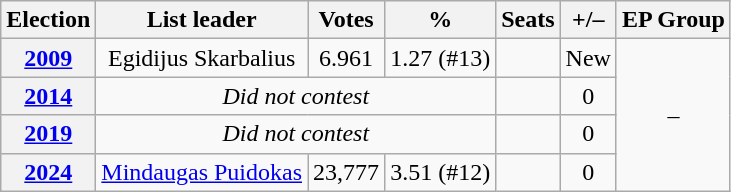<table class=wikitable style="text-align: center;">
<tr>
<th>Election</th>
<th>List leader</th>
<th>Votes</th>
<th>%</th>
<th>Seats</th>
<th>+/–</th>
<th>EP Group</th>
</tr>
<tr>
<th><a href='#'>2009</a></th>
<td>Egidijus Skarbalius</td>
<td>6.961</td>
<td>1.27 (#13)</td>
<td></td>
<td>New</td>
<td rowspan=4>–</td>
</tr>
<tr>
<th><a href='#'>2014</a></th>
<td colspan=3><em>Did not contest</em></td>
<td></td>
<td> 0</td>
</tr>
<tr>
<th><a href='#'>2019</a></th>
<td colspan=3><em>Did not contest</em></td>
<td></td>
<td> 0</td>
</tr>
<tr>
<th><a href='#'>2024</a></th>
<td><a href='#'>Mindaugas Puidokas</a></td>
<td>23,777</td>
<td>3.51 (#12)</td>
<td></td>
<td> 0</td>
</tr>
</table>
